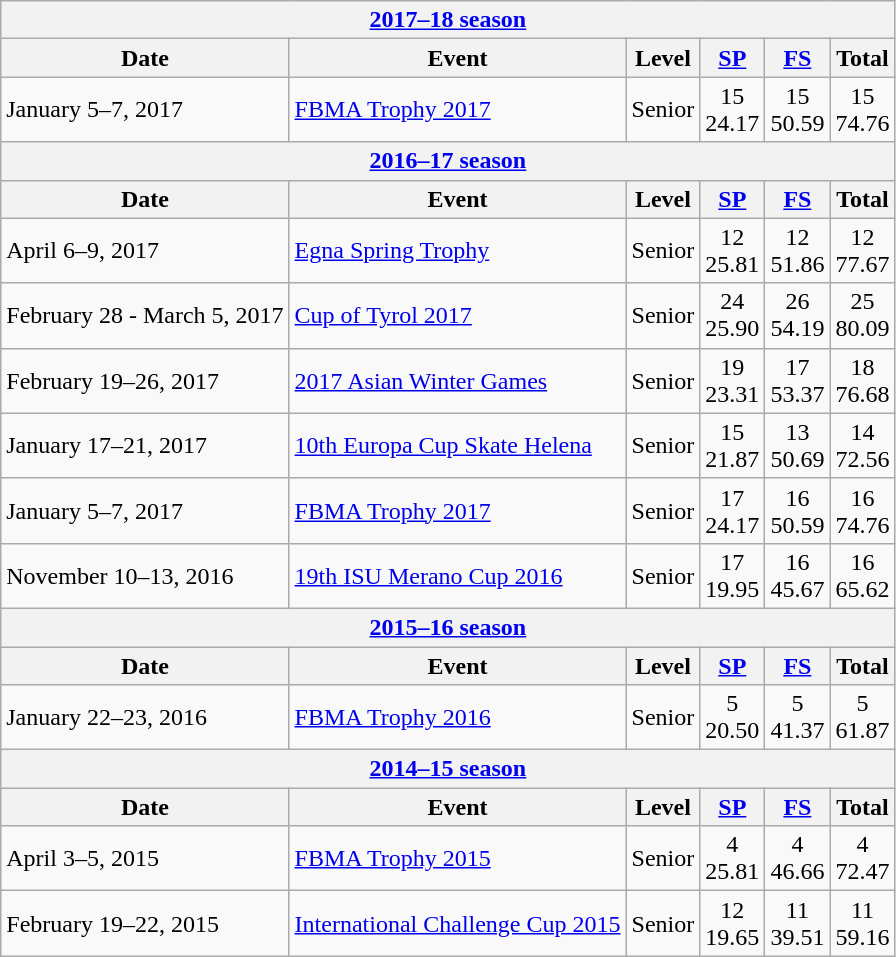<table class="wikitable">
<tr>
<th colspan=6><a href='#'>2017–18 season</a></th>
</tr>
<tr>
<th>Date</th>
<th>Event</th>
<th>Level</th>
<th><a href='#'>SP</a></th>
<th><a href='#'>FS</a></th>
<th>Total</th>
</tr>
<tr>
<td>January 5–7, 2017</td>
<td><a href='#'> FBMA Trophy 2017</a></td>
<td>Senior</td>
<td align=center>15 <br> 24.17</td>
<td align=center>15 <br> 50.59</td>
<td align=center>15 <br> 74.76</td>
</tr>
<tr>
<th colspan=6><a href='#'>2016–17 season</a></th>
</tr>
<tr>
<th>Date</th>
<th>Event</th>
<th>Level</th>
<th><a href='#'>SP</a></th>
<th><a href='#'>FS</a></th>
<th>Total</th>
</tr>
<tr>
<td>April 6–9, 2017</td>
<td><a href='#'>Egna Spring Trophy</a></td>
<td>Senior</td>
<td align=center>12 <br> 25.81</td>
<td align=center>12 <br> 51.86</td>
<td align=center>12 <br> 77.67</td>
</tr>
<tr>
<td>February 28 - March 5, 2017</td>
<td><a href='#'>Cup of Tyrol 2017</a></td>
<td>Senior</td>
<td align=center>24 <br> 25.90</td>
<td align=center>26 <br> 54.19</td>
<td align=center>25 <br> 80.09</td>
</tr>
<tr>
<td>February 19–26, 2017</td>
<td><a href='#'>2017 Asian Winter Games</a></td>
<td>Senior</td>
<td align=center>19 <br> 23.31</td>
<td align=center>17 <br> 53.37</td>
<td align=center>18 <br> 76.68</td>
</tr>
<tr>
<td>January 17–21, 2017</td>
<td><a href='#'>10th Europa Cup Skate Helena</a></td>
<td>Senior</td>
<td align=center>15 <br> 21.87</td>
<td align=center>13 <br> 50.69</td>
<td align=center>14 <br> 72.56</td>
</tr>
<tr>
<td>January 5–7, 2017</td>
<td><a href='#'> FBMA Trophy 2017</a></td>
<td>Senior</td>
<td align=center>17 <br> 24.17</td>
<td align=center>16 <br> 50.59</td>
<td align=center>16 <br> 74.76</td>
</tr>
<tr>
<td>November 10–13, 2016</td>
<td><a href='#'>19th ISU Merano Cup 2016</a></td>
<td>Senior</td>
<td align=center>17 <br> 19.95</td>
<td align=center>16 <br> 45.67</td>
<td align=center>16 <br> 65.62</td>
</tr>
<tr>
<th colspan=6><a href='#'>2015–16 season</a></th>
</tr>
<tr>
<th>Date</th>
<th>Event</th>
<th>Level</th>
<th><a href='#'>SP</a></th>
<th><a href='#'>FS</a></th>
<th>Total</th>
</tr>
<tr>
<td>January 22–23, 2016</td>
<td><a href='#'> FBMA Trophy 2016</a></td>
<td>Senior</td>
<td align=center>5 <br> 20.50</td>
<td align=center>5 <br> 41.37</td>
<td align=center>5 <br> 61.87</td>
</tr>
<tr>
<th colspan=6><a href='#'>2014–15 season</a></th>
</tr>
<tr>
<th>Date</th>
<th>Event</th>
<th>Level</th>
<th><a href='#'>SP</a></th>
<th><a href='#'>FS</a></th>
<th>Total</th>
</tr>
<tr>
<td>April 3–5, 2015</td>
<td><a href='#'> FBMA Trophy 2015</a></td>
<td>Senior</td>
<td align=center>4 <br> 25.81</td>
<td align=center>4 <br> 46.66</td>
<td align=center>4 <br> 72.47</td>
</tr>
<tr>
<td>February 19–22, 2015</td>
<td><a href='#'> International Challenge Cup 2015</a></td>
<td>Senior</td>
<td align=center>12 <br> 19.65</td>
<td align=center>11 <br> 39.51</td>
<td align=center>11 <br> 59.16</td>
</tr>
</table>
